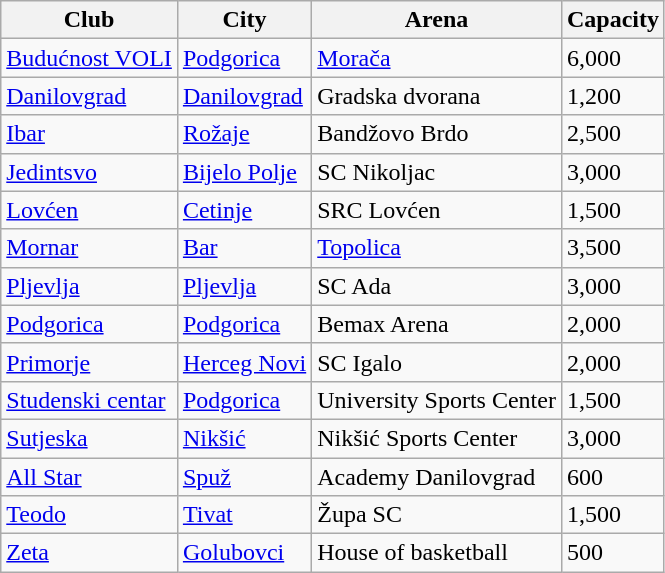<table class="wikitable sortable">
<tr>
<th>Club</th>
<th>City</th>
<th>Arena</th>
<th>Capacity</th>
</tr>
<tr>
<td><a href='#'>Budućnost VOLI</a></td>
<td><a href='#'>Podgorica</a></td>
<td><a href='#'>Morača</a></td>
<td>6,000</td>
</tr>
<tr>
<td><a href='#'>Danilovgrad</a></td>
<td><a href='#'>Danilovgrad</a></td>
<td>Gradska dvorana</td>
<td>1,200</td>
</tr>
<tr>
<td><a href='#'>Ibar</a></td>
<td><a href='#'>Rožaje</a></td>
<td>Bandžovo Brdo</td>
<td>2,500</td>
</tr>
<tr>
<td><a href='#'>Jedintsvo</a></td>
<td><a href='#'>Bijelo Polje</a></td>
<td>SC Nikoljac</td>
<td>3,000</td>
</tr>
<tr>
<td><a href='#'>Lovćen</a></td>
<td><a href='#'>Cetinje</a></td>
<td>SRC Lovćen</td>
<td>1,500</td>
</tr>
<tr>
<td><a href='#'>Mornar</a></td>
<td><a href='#'>Bar</a></td>
<td><a href='#'>Topolica</a></td>
<td>3,500</td>
</tr>
<tr>
<td><a href='#'>Pljevlja</a></td>
<td><a href='#'>Pljevlja</a></td>
<td>SC Ada</td>
<td>3,000</td>
</tr>
<tr>
<td><a href='#'>Podgorica</a></td>
<td><a href='#'>Podgorica</a></td>
<td>Bemax Arena</td>
<td>2,000</td>
</tr>
<tr>
<td><a href='#'>Primorje</a></td>
<td><a href='#'>Herceg Novi</a></td>
<td>SC Igalo</td>
<td>2,000</td>
</tr>
<tr>
<td><a href='#'>Studenski centar</a></td>
<td><a href='#'>Podgorica</a></td>
<td>University Sports Center</td>
<td>1,500</td>
</tr>
<tr>
<td><a href='#'>Sutjeska</a></td>
<td><a href='#'>Nikšić</a></td>
<td>Nikšić Sports Center</td>
<td>3,000</td>
</tr>
<tr>
<td><a href='#'>All Star</a></td>
<td><a href='#'>Spuž</a></td>
<td>Academy Danilovgrad</td>
<td>600</td>
</tr>
<tr>
<td><a href='#'>Teodo</a></td>
<td><a href='#'>Tivat</a></td>
<td>Župa SC</td>
<td>1,500</td>
</tr>
<tr>
<td><a href='#'>Zeta</a></td>
<td><a href='#'>Golubovci</a></td>
<td>House of basketball</td>
<td>500</td>
</tr>
</table>
